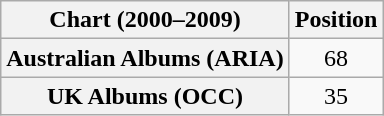<table class="wikitable plainrowheaders sortable" style="text-align:center;">
<tr>
<th scope="col">Chart (2000–2009)</th>
<th scope="col">Position</th>
</tr>
<tr>
<th scope="row">Australian Albums (ARIA)</th>
<td>68</td>
</tr>
<tr>
<th scope="row">UK Albums (OCC)</th>
<td>35</td>
</tr>
</table>
